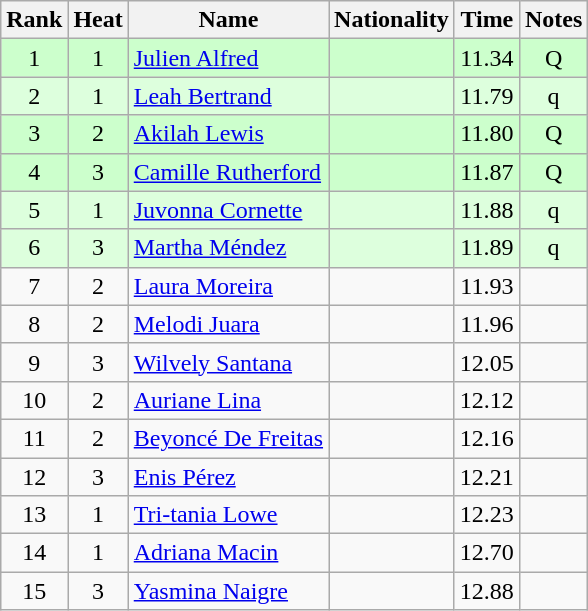<table class="wikitable sortable" style="text-align:center">
<tr>
<th>Rank</th>
<th>Heat</th>
<th>Name</th>
<th>Nationality</th>
<th>Time</th>
<th>Notes</th>
</tr>
<tr bgcolor=ccffcc>
<td>1</td>
<td>1</td>
<td align=left><a href='#'>Julien Alfred</a></td>
<td align=left></td>
<td>11.34</td>
<td>Q</td>
</tr>
<tr bgcolor=ddffdd>
<td>2</td>
<td>1</td>
<td align=left><a href='#'>Leah Bertrand</a></td>
<td align=left></td>
<td>11.79</td>
<td>q</td>
</tr>
<tr bgcolor=ccffcc>
<td>3</td>
<td>2</td>
<td align=left><a href='#'>Akilah Lewis</a></td>
<td align=left></td>
<td>11.80</td>
<td>Q</td>
</tr>
<tr bgcolor=ccffcc>
<td>4</td>
<td>3</td>
<td align=left><a href='#'> Camille Rutherford</a></td>
<td align=left></td>
<td>11.87</td>
<td>Q</td>
</tr>
<tr bgcolor=ddffdd>
<td>5</td>
<td>1</td>
<td align=left><a href='#'>Juvonna Cornette</a></td>
<td align=left></td>
<td>11.88</td>
<td>q</td>
</tr>
<tr bgcolor=ddffdd>
<td>6</td>
<td>3</td>
<td align=left><a href='#'>Martha Méndez</a></td>
<td align=left></td>
<td>11.89</td>
<td>q</td>
</tr>
<tr>
<td>7</td>
<td>2</td>
<td align=left><a href='#'>Laura Moreira</a></td>
<td align=left></td>
<td>11.93</td>
<td></td>
</tr>
<tr>
<td>8</td>
<td>2</td>
<td align=left><a href='#'>Melodi Juara</a></td>
<td align=left></td>
<td>11.96</td>
<td></td>
</tr>
<tr>
<td>9</td>
<td>3</td>
<td align=left><a href='#'>Wilvely Santana</a></td>
<td align=left></td>
<td>12.05</td>
<td></td>
</tr>
<tr>
<td>10</td>
<td>2</td>
<td align=left><a href='#'>Auriane Lina</a></td>
<td align=left></td>
<td>12.12</td>
<td></td>
</tr>
<tr>
<td>11</td>
<td>2</td>
<td align=left><a href='#'>Beyoncé De Freitas</a></td>
<td align=left></td>
<td>12.16</td>
<td></td>
</tr>
<tr>
<td>12</td>
<td>3</td>
<td align=left><a href='#'>Enis Pérez</a></td>
<td align=left></td>
<td>12.21</td>
<td></td>
</tr>
<tr>
<td>13</td>
<td>1</td>
<td align=left><a href='#'>Tri-tania Lowe</a></td>
<td align=left></td>
<td>12.23</td>
<td></td>
</tr>
<tr>
<td>14</td>
<td>1</td>
<td align=left><a href='#'>Adriana Macin</a></td>
<td align=left></td>
<td>12.70</td>
<td></td>
</tr>
<tr>
<td>15</td>
<td>3</td>
<td align=left><a href='#'>Yasmina Naigre</a></td>
<td align=left></td>
<td>12.88</td>
<td></td>
</tr>
</table>
